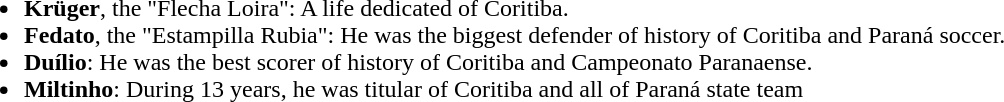<table class="toccolors" style="margin: 0.5em auto; width: 100%; background: ; text-align: left;">
<tr>
<th style="background: ; text-align:center; color: black;"></th>
</tr>
<tr>
<td><div><br><table>
<tr>
<td valign="top"><br><ul><li><strong>Krüger</strong>, the "Flecha Loira": A life dedicated of Coritiba.</li><li><strong>Fedato</strong>, the "Estampilla Rubia": He was the biggest defender of history of Coritiba and Paraná soccer.</li><li><strong>Duílio</strong>: He was the best scorer of history of Coritiba and Campeonato Paranaense.</li><li><strong>Miltinho</strong>: During 13 years, he was titular of Coritiba and all of Paraná state team</li></ul></td>
</tr>
</table>
</div></td>
</tr>
</table>
